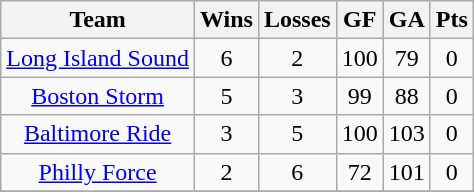<table class="wikitable">
<tr>
<th>Team</th>
<th>Wins</th>
<th>Losses</th>
<th>GF</th>
<th>GA</th>
<th>Pts</th>
</tr>
<tr style="text-align:center;">
<td><a href='#'>Long Island Sound</a></td>
<td>6</td>
<td>2</td>
<td>100</td>
<td>79</td>
<td>0</td>
</tr>
<tr style="text-align:center;">
<td><a href='#'>Boston Storm</a></td>
<td>5</td>
<td>3</td>
<td>99</td>
<td>88</td>
<td>0</td>
</tr>
<tr style="text-align:center;">
<td><a href='#'>Baltimore Ride</a></td>
<td>3</td>
<td>5</td>
<td>100</td>
<td>103</td>
<td>0</td>
</tr>
<tr style="text-align:center;">
<td><a href='#'>Philly Force</a></td>
<td>2</td>
<td>6</td>
<td>72</td>
<td>101</td>
<td>0</td>
</tr>
<tr>
</tr>
</table>
